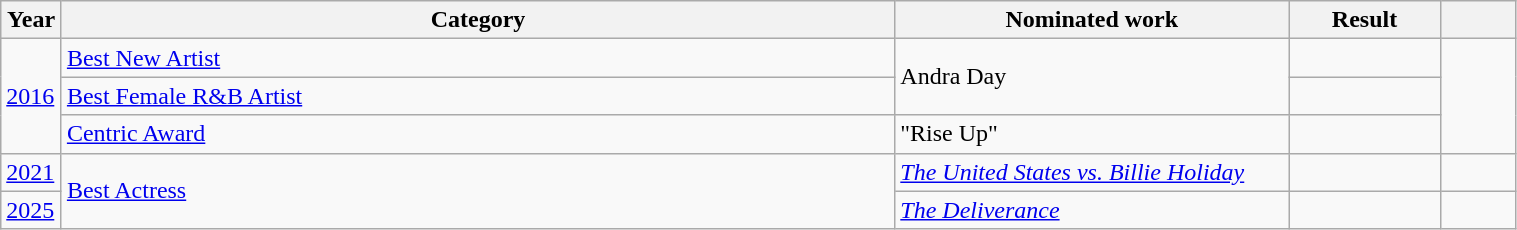<table class="wikitable" style="width:80%;">
<tr>
<th style="width:4%;">Year</th>
<th style="width:55%;">Category</th>
<th style="width:26%;">Nominated work</th>
<th style="width:10%;">Result</th>
<th width=5%></th>
</tr>
<tr>
<td rowspan="3"><a href='#'>2016</a></td>
<td><a href='#'>Best New Artist</a></td>
<td rowspan="2">Andra Day</td>
<td></td>
<td style="text-align:center;" rowspan="3"></td>
</tr>
<tr>
<td><a href='#'>Best Female R&B Artist</a></td>
<td></td>
</tr>
<tr>
<td><a href='#'>Centric Award</a></td>
<td>"Rise Up"</td>
<td></td>
</tr>
<tr>
<td><a href='#'>2021</a></td>
<td rowspan="2"><a href='#'>Best Actress</a></td>
<td><em><a href='#'>The United States vs. Billie Holiday</a></em></td>
<td></td>
<td style="text-align:center;"></td>
</tr>
<tr>
<td><a href='#'>2025</a></td>
<td><em><a href='#'>The Deliverance</a></em></td>
<td></td>
<td style="text-align:center;"></td>
</tr>
</table>
